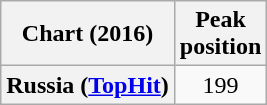<table class="wikitable sortable plainrowheaders" style="text-align:center">
<tr>
<th scope="col">Chart (2016)</th>
<th scope="col">Peak<br>position</th>
</tr>
<tr>
<th scope="row">Russia (<a href='#'>TopHit</a>)</th>
<td>199</td>
</tr>
</table>
